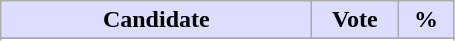<table class="wikitable">
<tr>
<th style="background:#ddf; width:200px;">Candidate</th>
<th style="background:#ddf; width:50px;">Vote</th>
<th style="background:#ddf; width:30px;">%</th>
</tr>
<tr>
</tr>
<tr>
</tr>
</table>
